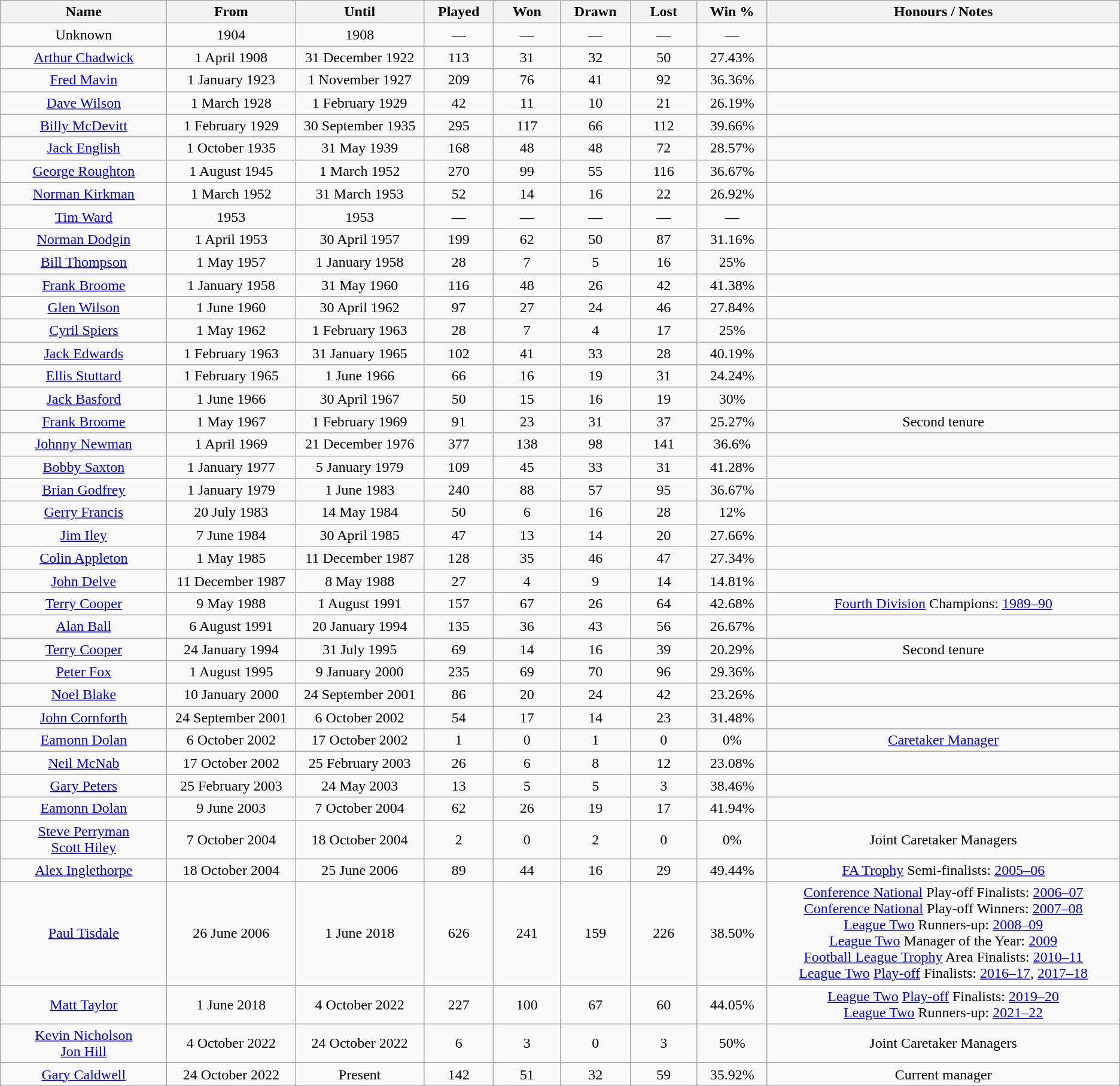<table class="wikitable sortable" style="text-align:center">
<tr>
<th style="width:200px;">Name</th>
<th style="width:150px;">From</th>
<th style="width:150px;">Until</th>
<th style="width:75px;">Played</th>
<th style="width:75px;">Won</th>
<th style="width:75px;">Drawn</th>
<th style="width:75px;">Lost</th>
<th style="width:75px;">Win %</th>
<th style="width:450px;">Honours / Notes</th>
</tr>
<tr>
<td>Unknown</td>
<td>1904</td>
<td>1908</td>
<td>—</td>
<td>—</td>
<td>—</td>
<td>—</td>
<td>—</td>
<td></td>
</tr>
<tr>
<td> <a href='#'>Arthur Chadwick</a></td>
<td>1 April 1908</td>
<td>31 December 1922</td>
<td>113</td>
<td>31</td>
<td>32</td>
<td>50</td>
<td>27.43%</td>
<td></td>
</tr>
<tr>
<td> <a href='#'>Fred Mavin</a></td>
<td>1 January 1923</td>
<td>1 November 1927</td>
<td>209</td>
<td>76</td>
<td>41</td>
<td>92</td>
<td>36.36%</td>
<td></td>
</tr>
<tr>
<td> <a href='#'>Dave Wilson</a></td>
<td>1 March 1928</td>
<td>1 February 1929</td>
<td>42</td>
<td>11</td>
<td>10</td>
<td>21</td>
<td>26.19%</td>
<td></td>
</tr>
<tr>
<td> <a href='#'>Billy McDevitt</a></td>
<td>1 February 1929</td>
<td>30 September 1935</td>
<td>295</td>
<td>117</td>
<td>66</td>
<td>112</td>
<td>39.66%</td>
<td></td>
</tr>
<tr>
<td> <a href='#'>Jack English</a></td>
<td>1 October 1935</td>
<td>31 May 1939</td>
<td>168</td>
<td>48</td>
<td>48</td>
<td>72</td>
<td>28.57%</td>
<td></td>
</tr>
<tr>
<td> <a href='#'>George Roughton</a></td>
<td>1 August 1945</td>
<td>1 March 1952</td>
<td>270</td>
<td>99</td>
<td>55</td>
<td>116</td>
<td>36.67%</td>
<td></td>
</tr>
<tr>
<td> <a href='#'>Norman Kirkman</a></td>
<td>1 March 1952</td>
<td>31 March 1953</td>
<td>52</td>
<td>14</td>
<td>16</td>
<td>22</td>
<td>26.92%</td>
<td></td>
</tr>
<tr>
<td> <a href='#'>Tim Ward</a></td>
<td>1953</td>
<td>1953</td>
<td>—</td>
<td>—</td>
<td>—</td>
<td>—</td>
<td>—</td>
<td></td>
</tr>
<tr>
<td> <a href='#'>Norman Dodgin</a></td>
<td>1 April 1953</td>
<td>30 April 1957</td>
<td>199</td>
<td>62</td>
<td>50</td>
<td>87</td>
<td>31.16%</td>
<td></td>
</tr>
<tr>
<td> <a href='#'>Bill Thompson</a></td>
<td>1 May 1957</td>
<td>1 January 1958</td>
<td>28</td>
<td>7</td>
<td>5</td>
<td>16</td>
<td>25%</td>
<td></td>
</tr>
<tr>
<td> <a href='#'>Frank Broome</a></td>
<td>1 January 1958</td>
<td>31 May 1960</td>
<td>116</td>
<td>48</td>
<td>26</td>
<td>42</td>
<td>41.38%</td>
<td></td>
</tr>
<tr>
<td> <a href='#'>Glen Wilson</a></td>
<td>1 June 1960</td>
<td>30 April 1962</td>
<td>97</td>
<td>27</td>
<td>24</td>
<td>46</td>
<td>27.84%</td>
<td></td>
</tr>
<tr>
<td> <a href='#'>Cyril Spiers</a></td>
<td>1 May 1962</td>
<td>1 February 1963</td>
<td>28</td>
<td>7</td>
<td>4</td>
<td>17</td>
<td>25%</td>
<td></td>
</tr>
<tr>
<td> <a href='#'>Jack Edwards</a></td>
<td>1 February 1963</td>
<td>31 January 1965</td>
<td>102</td>
<td>41</td>
<td>33</td>
<td>28</td>
<td>40.19%</td>
<td></td>
</tr>
<tr>
<td> <a href='#'>Ellis Stuttard</a></td>
<td>1 February 1965</td>
<td>1 June 1966</td>
<td>66</td>
<td>16</td>
<td>19</td>
<td>31</td>
<td>24.24%</td>
<td></td>
</tr>
<tr>
<td> <a href='#'>Jack Basford</a></td>
<td>1 June 1966</td>
<td>30 April 1967</td>
<td>50</td>
<td>15</td>
<td>16</td>
<td>19</td>
<td>30%</td>
<td></td>
</tr>
<tr>
<td> <a href='#'>Frank Broome</a></td>
<td>1 May 1967</td>
<td>1 February 1969</td>
<td>91</td>
<td>23</td>
<td>31</td>
<td>37</td>
<td>25.27%</td>
<td>Second tenure</td>
</tr>
<tr>
<td> <a href='#'>Johnny Newman</a></td>
<td>1 April 1969</td>
<td>21 December 1976</td>
<td>377</td>
<td>138</td>
<td>98</td>
<td>141</td>
<td>36.6%</td>
<td></td>
</tr>
<tr>
<td> <a href='#'>Bobby Saxton</a></td>
<td>1 January 1977</td>
<td>5 January 1979</td>
<td>109</td>
<td>45</td>
<td>33</td>
<td>31</td>
<td>41.28%</td>
<td></td>
</tr>
<tr>
<td> <a href='#'>Brian Godfrey</a></td>
<td>1 January 1979</td>
<td>1 June 1983</td>
<td>240</td>
<td>88</td>
<td>57</td>
<td>95</td>
<td>36.67%</td>
<td></td>
</tr>
<tr>
<td> <a href='#'>Gerry Francis</a></td>
<td>20 July 1983</td>
<td>14 May 1984</td>
<td>50</td>
<td>6</td>
<td>16</td>
<td>28</td>
<td>12%</td>
<td></td>
</tr>
<tr>
<td> <a href='#'>Jim Iley</a></td>
<td>7 June 1984</td>
<td>30 April 1985</td>
<td>47</td>
<td>13</td>
<td>14</td>
<td>20</td>
<td>27.66%</td>
<td></td>
</tr>
<tr>
<td> <a href='#'>Colin Appleton</a></td>
<td>1 May 1985</td>
<td>11 December 1987</td>
<td>128</td>
<td>35</td>
<td>46</td>
<td>47</td>
<td>27.34%</td>
<td></td>
</tr>
<tr>
<td> <a href='#'>John Delve</a></td>
<td>11 December 1987</td>
<td>8 May 1988</td>
<td>27</td>
<td>4</td>
<td>9</td>
<td>14</td>
<td>14.81%</td>
<td></td>
</tr>
<tr>
<td> <a href='#'>Terry Cooper</a></td>
<td>9 May 1988</td>
<td>1 August 1991</td>
<td>157</td>
<td>67</td>
<td>26</td>
<td>64</td>
<td>42.68%</td>
<td><a href='#'>Fourth Division</a> Champions: <a href='#'>1989–90</a></td>
</tr>
<tr>
<td> <a href='#'>Alan Ball</a></td>
<td>6 August 1991</td>
<td>20 January 1994</td>
<td>135</td>
<td>36</td>
<td>43</td>
<td>56</td>
<td>26.67%</td>
<td></td>
</tr>
<tr>
<td> <a href='#'>Terry Cooper</a></td>
<td>24 January 1994</td>
<td>31 July 1995</td>
<td>69</td>
<td>14</td>
<td>16</td>
<td>39</td>
<td>20.29%</td>
<td>Second tenure</td>
</tr>
<tr>
<td> <a href='#'>Peter Fox</a></td>
<td>1 August 1995</td>
<td>9 January 2000</td>
<td>235</td>
<td>69</td>
<td>70</td>
<td>96</td>
<td>29.36%</td>
<td></td>
</tr>
<tr>
<td> <a href='#'>Noel Blake</a></td>
<td>10 January 2000</td>
<td>24 September 2001</td>
<td>86</td>
<td>20</td>
<td>24</td>
<td>42</td>
<td>23.26%</td>
<td></td>
</tr>
<tr>
<td> <a href='#'>John Cornforth</a></td>
<td>24 September 2001</td>
<td>6 October 2002</td>
<td>54</td>
<td>17</td>
<td>14</td>
<td>23</td>
<td>31.48%</td>
<td></td>
</tr>
<tr>
<td> <a href='#'>Eamonn Dolan</a></td>
<td>6 October 2002</td>
<td>17 October 2002</td>
<td>1</td>
<td>0</td>
<td>1</td>
<td>0</td>
<td>0%</td>
<td><a href='#'>Caretaker Manager</a></td>
</tr>
<tr>
<td> <a href='#'>Neil McNab</a></td>
<td>17 October 2002</td>
<td>25 February 2003</td>
<td>26</td>
<td>6</td>
<td>8</td>
<td>12</td>
<td>23.08%</td>
<td></td>
</tr>
<tr>
<td> <a href='#'>Gary Peters</a></td>
<td>25 February 2003</td>
<td>24 May 2003</td>
<td>13</td>
<td>5</td>
<td>5</td>
<td>3</td>
<td>38.46%</td>
<td></td>
</tr>
<tr>
<td> <a href='#'>Eamonn Dolan</a></td>
<td>9 June 2003</td>
<td>7 October 2004</td>
<td>62</td>
<td>26</td>
<td>19</td>
<td>17</td>
<td>41.94%</td>
<td></td>
</tr>
<tr>
<td> <a href='#'>Steve Perryman</a><br> <a href='#'>Scott Hiley</a></td>
<td>7 October 2004</td>
<td>18 October 2004</td>
<td>2</td>
<td>0</td>
<td>2</td>
<td>0</td>
<td>0%</td>
<td>Joint Caretaker Managers</td>
</tr>
<tr>
<td> <a href='#'>Alex Inglethorpe</a></td>
<td>18 October 2004</td>
<td>25 June 2006</td>
<td>89</td>
<td>44</td>
<td>16</td>
<td>29</td>
<td>49.44%</td>
<td><a href='#'>FA Trophy</a> Semi-finalists: <a href='#'>2005–06</a></td>
</tr>
<tr>
<td> <a href='#'>Paul Tisdale</a></td>
<td>26 June 2006</td>
<td>1 June 2018</td>
<td>626</td>
<td>241</td>
<td>159</td>
<td>226</td>
<td>38.50%</td>
<td><a href='#'>Conference National</a> Play-off Finalists: <a href='#'>2006–07</a><br><a href='#'>Conference National</a> Play-off Winners: <a href='#'>2007–08</a><br><a href='#'>League Two</a> Runners-up: <a href='#'>2008–09</a><br><a href='#'>League Two</a> Manager of the Year: <a href='#'>2009</a><br><a href='#'>Football League Trophy</a> Area Finalists: <a href='#'>2010–11</a><br><a href='#'>League Two</a> <a href='#'>Play-off</a> Finalists: <a href='#'>2016–17</a>, <a href='#'>2017–18</a></td>
</tr>
<tr>
<td> <a href='#'>Matt Taylor</a></td>
<td>1 June 2018</td>
<td>4 October 2022</td>
<td>227</td>
<td>100</td>
<td>67</td>
<td>60</td>
<td>44.05%</td>
<td><a href='#'>League Two</a> <a href='#'>Play-off</a> Finalists: <a href='#'>2019–20</a><br><a href='#'>League Two</a> Runners-up: <a href='#'>2021–22</a></td>
</tr>
<tr>
<td> <a href='#'>Kevin Nicholson</a><br> <a href='#'>Jon Hill</a></td>
<td>4 October 2022</td>
<td>24 October 2022</td>
<td>6</td>
<td>3</td>
<td>0</td>
<td>3</td>
<td>50%</td>
<td>Joint Caretaker Managers</td>
</tr>
<tr>
<td> <a href='#'>Gary Caldwell</a></td>
<td>24 October 2022</td>
<td>Present</td>
<td>142</td>
<td>51</td>
<td>32</td>
<td>59</td>
<td>35.92%</td>
<td>Current manager</td>
</tr>
</table>
